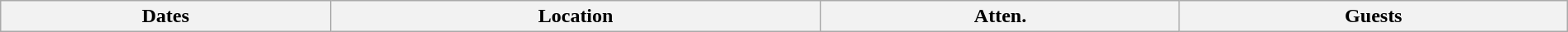<table class="wikitable" width="100%">
<tr>
<th>Dates</th>
<th>Location</th>
<th>Atten.</th>
<th>Guests<br>

























</th>
</tr>
</table>
